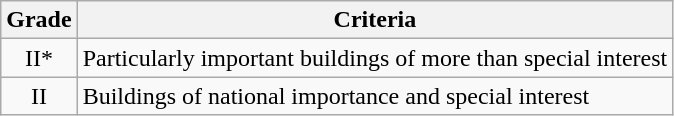<table class="wikitable">
<tr>
<th>Grade</th>
<th>Criteria</th>
</tr>
<tr>
<td align="center" >II*</td>
<td>Particularly important buildings of more than special interest</td>
</tr>
<tr>
<td align="center" >II</td>
<td>Buildings of national importance and special interest</td>
</tr>
</table>
